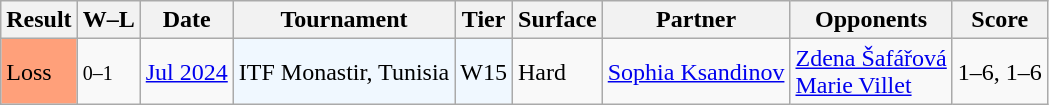<table class="wikitable sortable">
<tr>
<th>Result</th>
<th class=unsortable>W–L</th>
<th>Date</th>
<th>Tournament</th>
<th>Tier</th>
<th>Surface</th>
<th>Partner</th>
<th>Opponents</th>
<th class=unsortable>Score</th>
</tr>
<tr>
<td style="background:#ffa07a;">Loss</td>
<td><small>0–1</small></td>
<td><a href='#'>Jul 2024</a></td>
<td style="background:#f0f8ff;">ITF Monastir, Tunisia</td>
<td style="background:#f0f8ff;">W15</td>
<td>Hard</td>
<td> <a href='#'>Sophia Ksandinov</a></td>
<td> <a href='#'>Zdena Šafářová</a> <br>  <a href='#'>Marie Villet</a></td>
<td>1–6, 1–6</td>
</tr>
</table>
